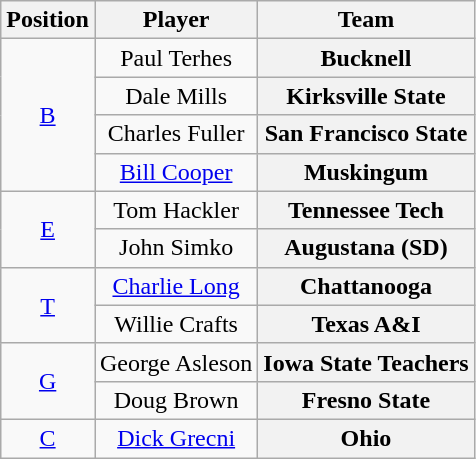<table class="wikitable">
<tr>
<th>Position</th>
<th>Player</th>
<th>Team</th>
</tr>
<tr style="text-align:center;">
<td rowspan="4"><a href='#'>B</a></td>
<td>Paul Terhes</td>
<th Style = >Bucknell</th>
</tr>
<tr style="text-align:center;">
<td>Dale Mills</td>
<th Style = >Kirksville State</th>
</tr>
<tr style="text-align:center;">
<td>Charles Fuller</td>
<th Style = >San Francisco State</th>
</tr>
<tr style="text-align:center;">
<td><a href='#'>Bill Cooper</a></td>
<th Style = >Muskingum</th>
</tr>
<tr style="text-align:center;">
<td rowspan="2"><a href='#'>E</a></td>
<td>Tom Hackler</td>
<th Style = >Tennessee Tech</th>
</tr>
<tr style="text-align:center;">
<td>John Simko</td>
<th Style = >Augustana (SD)</th>
</tr>
<tr style="text-align:center;">
<td rowspan="2"><a href='#'>T</a></td>
<td><a href='#'>Charlie Long</a></td>
<th Style = >Chattanooga</th>
</tr>
<tr style="text-align:center;">
<td>Willie Crafts</td>
<th Style = >Texas A&I</th>
</tr>
<tr style="text-align:center;">
<td rowspan="2"><a href='#'>G</a></td>
<td>George Asleson</td>
<th Style = >Iowa State Teachers</th>
</tr>
<tr style="text-align:center;">
<td>Doug Brown</td>
<th Style = >Fresno State</th>
</tr>
<tr style="text-align:center;">
<td><a href='#'>C</a></td>
<td><a href='#'>Dick Grecni</a></td>
<th Style = >Ohio</th>
</tr>
</table>
